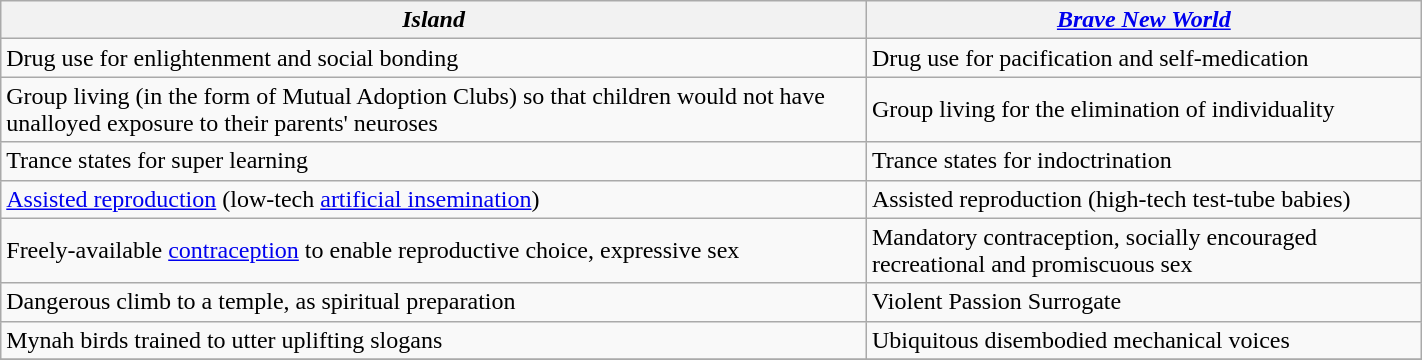<table class="wikitable" | width=75%>
<tr>
<th><em>Island</em></th>
<th><em><a href='#'>Brave New World</a></em></th>
</tr>
<tr>
<td>Drug use for enlightenment and social bonding</td>
<td>Drug use for pacification and self-medication</td>
</tr>
<tr>
<td>Group living (in the form of Mutual Adoption Clubs) so that children would not have unalloyed exposure to their parents' neuroses</td>
<td>Group living for the elimination of individuality</td>
</tr>
<tr>
<td>Trance states for super learning</td>
<td>Trance states for indoctrination</td>
</tr>
<tr>
<td><a href='#'>Assisted reproduction</a> (low-tech <a href='#'>artificial insemination</a>)</td>
<td>Assisted reproduction (high-tech test-tube babies)</td>
</tr>
<tr>
<td>Freely-available <a href='#'>contraception</a> to enable reproductive choice, expressive sex</td>
<td>Mandatory contraception, socially encouraged recreational and promiscuous sex</td>
</tr>
<tr>
<td>Dangerous climb to a temple, as spiritual preparation</td>
<td>Violent Passion Surrogate</td>
</tr>
<tr>
<td>Mynah birds trained to utter uplifting slogans</td>
<td>Ubiquitous disembodied mechanical voices</td>
</tr>
<tr>
</tr>
</table>
